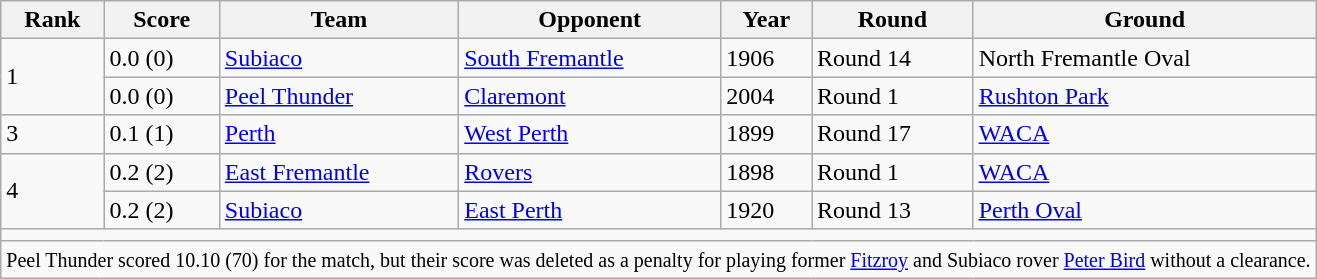<table class="wikitable">
<tr>
<th>Rank</th>
<th>Score</th>
<th>Team</th>
<th>Opponent</th>
<th>Year</th>
<th>Round</th>
<th>Ground</th>
</tr>
<tr>
<td rowspan="2">1</td>
<td>0.0 (0)</td>
<td><a href='#'>Subiaco</a></td>
<td><a href='#'>South Fremantle</a></td>
<td>1906</td>
<td>Round 14</td>
<td>North Fremantle Oval</td>
</tr>
<tr>
<td>0.0 (0) </td>
<td><a href='#'>Peel Thunder</a></td>
<td><a href='#'>Claremont</a></td>
<td>2004</td>
<td>Round 1</td>
<td><a href='#'>Rushton Park</a></td>
</tr>
<tr>
<td>3</td>
<td>0.1 (1)</td>
<td><a href='#'>Perth</a></td>
<td><a href='#'>West Perth</a></td>
<td>1899</td>
<td>Round 17</td>
<td><a href='#'>WACA</a></td>
</tr>
<tr>
<td rowspan="2">4</td>
<td>0.2 (2)</td>
<td><a href='#'>East Fremantle</a></td>
<td><a href='#'>Rovers</a></td>
<td>1898</td>
<td>Round 1</td>
<td><a href='#'>WACA</a></td>
</tr>
<tr>
<td>0.2 (2)</td>
<td><a href='#'>Subiaco</a></td>
<td><a href='#'>East Perth</a></td>
<td>1920</td>
<td>Round 13</td>
<td><a href='#'>Perth Oval</a></td>
</tr>
<tr>
<td colspan="7"></td>
</tr>
<tr>
<td colspan="7"> <small>Peel Thunder scored 10.10 (70) for the match, but their score was deleted as a penalty for playing former <a href='#'>Fitzroy</a> and Subiaco rover <a href='#'>Peter Bird</a> without a clearance.</small></td>
</tr>
</table>
